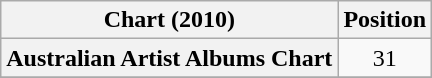<table class="wikitable sortable plainrowheaders" style="text-align:center">
<tr>
<th>Chart (2010)</th>
<th>Position</th>
</tr>
<tr>
<th scope="row">Australian Artist Albums Chart</th>
<td>31</td>
</tr>
<tr>
</tr>
</table>
